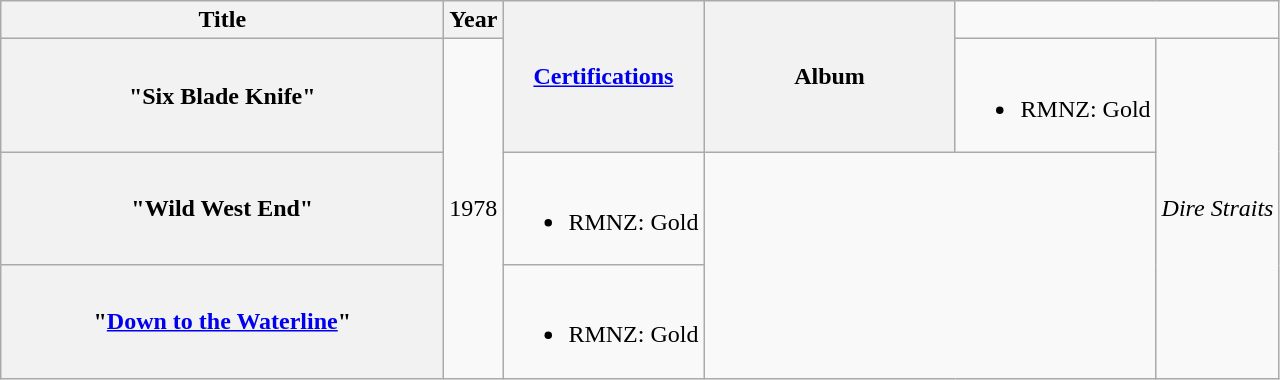<table class="wikitable plainrowheaders" style="text-align:center;">
<tr>
<th style="width:18em;">Title</th>
<th style="width:2em;">Year</th>
<th rowspan="2"><a href='#'>Certifications</a></th>
<th rowspan="2" style="width:10em;">Album</th>
</tr>
<tr>
<th scope="row">"Six Blade Knife"</th>
<td rowspan=3>1978</td>
<td><br><ul><li>RMNZ: Gold</li></ul></td>
<td rowspan=3><em>Dire Straits</em></td>
</tr>
<tr>
<th scope="row">"Wild West End"</th>
<td><br><ul><li>RMNZ: Gold</li></ul></td>
</tr>
<tr>
<th scope="row">"<a href='#'>Down to the Waterline</a>"</th>
<td><br><ul><li>RMNZ: Gold</li></ul></td>
</tr>
</table>
